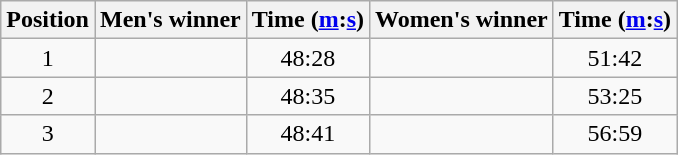<table class="wikitable sortable" style="text-align:center">
<tr>
<th>Position</th>
<th class=unsortable>Men's winner</th>
<th>Time (<a href='#'>m</a>:<a href='#'>s</a>)</th>
<th class=unsortable>Women's winner</th>
<th>Time (<a href='#'>m</a>:<a href='#'>s</a>)</th>
</tr>
<tr>
<td>1</td>
<td align=left></td>
<td>48:28</td>
<td align=left></td>
<td>51:42</td>
</tr>
<tr>
<td>2</td>
<td align=left></td>
<td>48:35</td>
<td align=left></td>
<td>53:25</td>
</tr>
<tr>
<td>3</td>
<td align=left></td>
<td>48:41</td>
<td align=left></td>
<td>56:59</td>
</tr>
</table>
